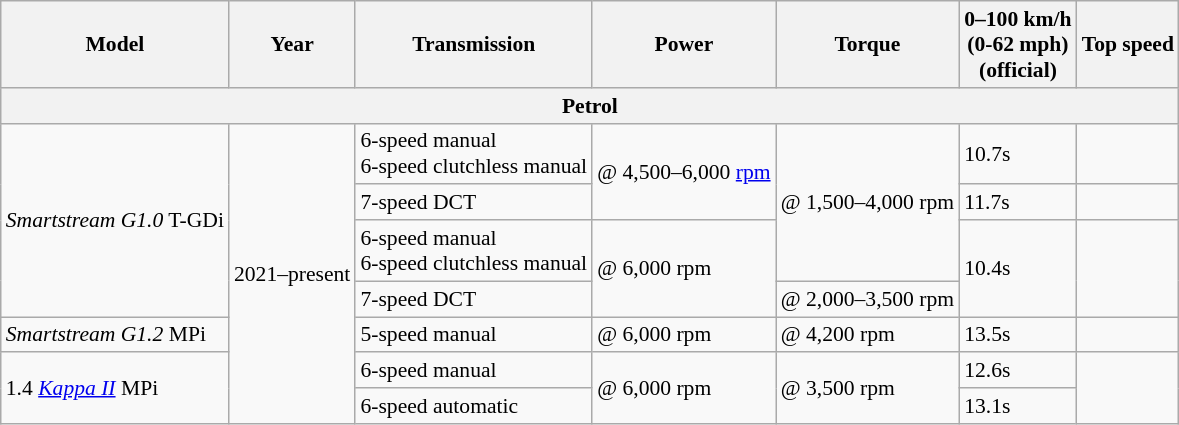<table class="wikitable" style="text-align:left; font-size:90%;">
<tr>
<th>Model</th>
<th>Year</th>
<th>Transmission</th>
<th>Power</th>
<th>Torque</th>
<th>0–100 km/h<br>(0-62 mph)<br>(official)</th>
<th>Top speed</th>
</tr>
<tr>
<th colspan=7>Petrol</th>
</tr>
<tr>
<td rowspan=4><em>Smartstream G1.0</em> T-GDi</td>
<td rowspan=7>2021–present</td>
<td>6-speed manual<br>6-speed clutchless manual</td>
<td rowspan=2> @ 4,500–6,000 <a href='#'>rpm</a></td>
<td rowspan=3> @ 1,500–4,000 rpm</td>
<td>10.7s</td>
<td></td>
</tr>
<tr>
<td>7-speed DCT</td>
<td>11.7s</td>
<td></td>
</tr>
<tr>
<td>6-speed manual<br>6-speed clutchless manual</td>
<td rowspan=2> @ 6,000 rpm</td>
<td rowspan=2>10.4s</td>
<td rowspan=2></td>
</tr>
<tr>
<td>7-speed DCT</td>
<td> @ 2,000–3,500 rpm</td>
</tr>
<tr>
<td><em>Smartstream G1.2</em> MPi</td>
<td>5-speed manual</td>
<td> @ 6,000 rpm</td>
<td> @ 4,200 rpm</td>
<td>13.5s</td>
<td></td>
</tr>
<tr>
<td rowspan=2>1.4 <em><a href='#'>Kappa II</a></em> MPi</td>
<td>6-speed manual</td>
<td rowspan=2> @ 6,000 rpm</td>
<td rowspan=2> @ 3,500 rpm</td>
<td>12.6s</td>
<td rowspan=2></td>
</tr>
<tr>
<td>6-speed automatic</td>
<td>13.1s</td>
</tr>
</table>
